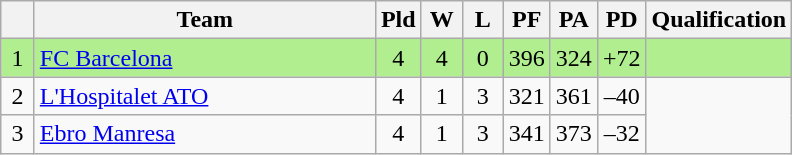<table class="wikitable" style="text-align:center">
<tr>
<th width=15></th>
<th width=220>Team</th>
<th width=20>Pld</th>
<th width=20>W</th>
<th width=20>L</th>
<th width=20>PF</th>
<th width=20>PA</th>
<th width=20>PD</th>
<th width=20>Qualification</th>
</tr>
<tr style="background: #B0EE90">
<td>1</td>
<td align=left><a href='#'>FC Barcelona</a></td>
<td>4</td>
<td>4</td>
<td>0</td>
<td>396</td>
<td>324</td>
<td>+72</td>
<td></td>
</tr>
<tr>
<td>2</td>
<td align=left><a href='#'>L'Hospitalet ATO</a></td>
<td>4</td>
<td>1</td>
<td>3</td>
<td>321</td>
<td>361</td>
<td>–40</td>
</tr>
<tr>
<td>3</td>
<td align=left><a href='#'>Ebro Manresa</a></td>
<td>4</td>
<td>1</td>
<td>3</td>
<td>341</td>
<td>373</td>
<td>–32</td>
</tr>
</table>
